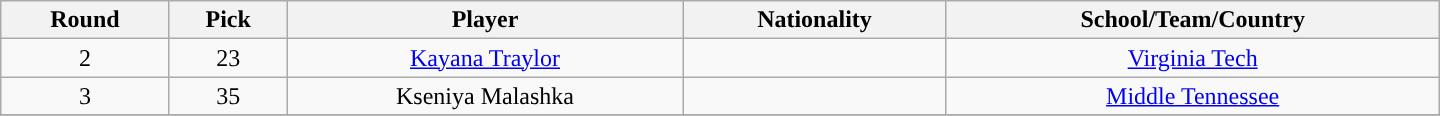<table class="wikitable" style="text-align:center; width:60em">
<tr>
<th>Round</th>
<th>Pick</th>
<th>Player</th>
<th>Nationality</th>
<th>School/Team/Country</th>
</tr>
<tr>
<td>2</td>
<td>23</td>
<td><a href='#'>Kayana Traylor</a></td>
<td></td>
<td><a href='#'>Virginia Tech</a></td>
</tr>
<tr>
<td>3</td>
<td>35</td>
<td>Kseniya Malashka</td>
<td></td>
<td><a href='#'>Middle Tennessee</a></td>
</tr>
<tr>
</tr>
</table>
